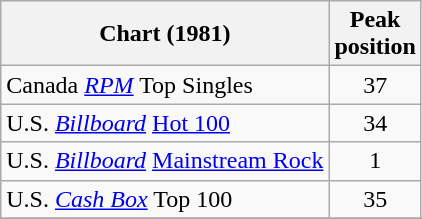<table class="wikitable sortable">
<tr>
<th>Chart (1981)</th>
<th>Peak<br>position</th>
</tr>
<tr>
<td>Canada <em><a href='#'>RPM</a></em> Top Singles</td>
<td style="text-align:center;">37</td>
</tr>
<tr>
<td>U.S. <em><a href='#'>Billboard</a></em> <a href='#'>Hot 100</a></td>
<td style="text-align:center;">34</td>
</tr>
<tr>
<td>U.S. <em><a href='#'>Billboard</a></em> <a href='#'>Mainstream Rock</a></td>
<td style="text-align:center;">1</td>
</tr>
<tr>
<td>U.S. <a href='#'><em>Cash Box</em></a> Top 100</td>
<td align="center">35</td>
</tr>
<tr>
</tr>
</table>
